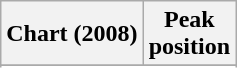<table class="wikitable sortable plainrowheaders" style="text-align:center">
<tr>
<th scope="col">Chart (2008)</th>
<th scope="col">Peak<br>position</th>
</tr>
<tr>
</tr>
<tr>
</tr>
</table>
